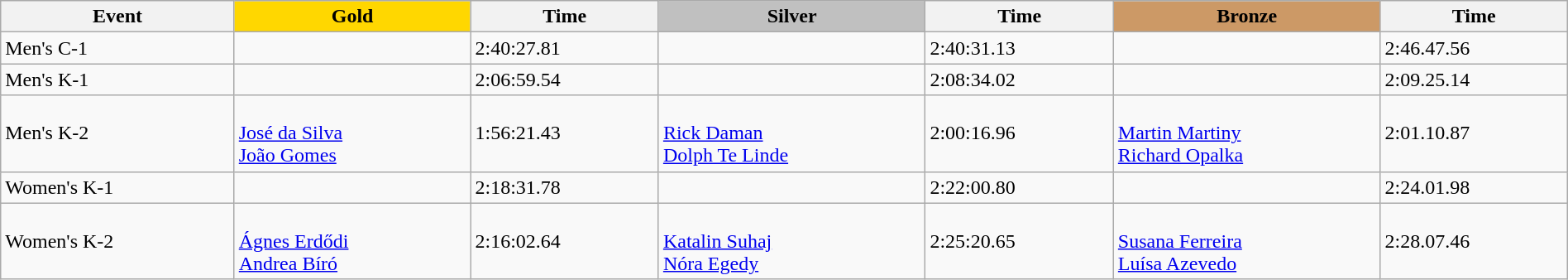<table class="wikitable" width=100%>
<tr>
<th>Event</th>
<td align=center bgcolor="gold"><strong>Gold</strong></td>
<th>Time</th>
<td align=center bgcolor="silver"><strong>Silver</strong></td>
<th>Time</th>
<td align=center bgcolor="CC9966"><strong>Bronze</strong></td>
<th>Time</th>
</tr>
<tr>
<td>Men's C-1</td>
<td></td>
<td>2:40:27.81</td>
<td></td>
<td>2:40:31.13</td>
<td></td>
<td>2:46.47.56</td>
</tr>
<tr>
<td>Men's K-1</td>
<td></td>
<td>2:06:59.54</td>
<td></td>
<td>2:08:34.02</td>
<td></td>
<td>2:09.25.14</td>
</tr>
<tr>
<td>Men's K-2</td>
<td><br><a href='#'>José da Silva</a><br><a href='#'>João Gomes</a></td>
<td>1:56:21.43</td>
<td><br><a href='#'>Rick Daman</a><br><a href='#'>Dolph Te Linde</a></td>
<td>2:00:16.96</td>
<td><br><a href='#'>Martin Martiny</a><br><a href='#'>Richard Opalka</a></td>
<td>2:01.10.87</td>
</tr>
<tr>
<td>Women's K-1</td>
<td></td>
<td>2:18:31.78</td>
<td></td>
<td>2:22:00.80</td>
<td></td>
<td>2:24.01.98</td>
</tr>
<tr>
<td>Women's K-2</td>
<td><br><a href='#'>Ágnes Erdődi</a><br><a href='#'>Andrea Bíró</a></td>
<td>2:16:02.64</td>
<td><br><a href='#'>Katalin Suhaj</a><br><a href='#'>Nóra Egedy</a></td>
<td>2:25:20.65</td>
<td><br><a href='#'>Susana Ferreira</a><br><a href='#'>Luísa Azevedo</a></td>
<td>2:28.07.46</td>
</tr>
</table>
